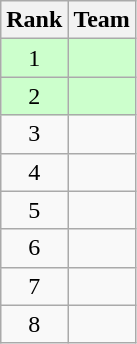<table class=wikitable style="text-align:center;">
<tr>
<th>Rank</th>
<th>Team</th>
</tr>
<tr style="background:#CCFFCC;">
<td>1</td>
<td align=left><strong></strong></td>
</tr>
<tr style="background:#CCFFCC;">
<td>2</td>
<td align=left><strong></strong></td>
</tr>
<tr>
<td>3</td>
<td align=left></td>
</tr>
<tr>
<td>4</td>
<td align=left></td>
</tr>
<tr>
<td>5</td>
<td align=left></td>
</tr>
<tr>
<td>6</td>
<td align=left></td>
</tr>
<tr>
<td>7</td>
<td align=left></td>
</tr>
<tr>
<td>8</td>
<td align=left></td>
</tr>
</table>
